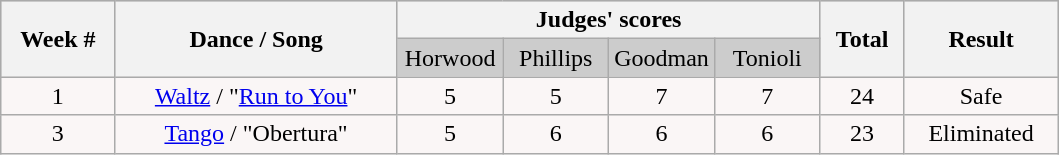<table class="wikitable collapsible collapsed">
<tr style="text-align:Center; background:#ccc;">
<th rowspan="2">Week #</th>
<th rowspan="2">Dance / Song</th>
<th colspan="4">Judges' scores</th>
<th rowspan="2">Total</th>
<th rowspan="2">Result</th>
</tr>
<tr style="text-align:center; background:#ccc;">
<td style="width:10%; ">Horwood</td>
<td style="width:10%; ">Phillips</td>
<td style="width:10%; ">Goodman</td>
<td style="width:10%; ">Tonioli</td>
</tr>
<tr style="text-align: center; background:#faf6f6;">
<td>1</td>
<td><a href='#'>Waltz</a> / "<a href='#'>Run to You</a>"</td>
<td>5</td>
<td>5</td>
<td>7</td>
<td>7</td>
<td>24</td>
<td>Safe</td>
</tr>
<tr style="text-align:center; background:#faf6f6;">
<td>3</td>
<td><a href='#'>Tango</a> / "Obertura"</td>
<td>5</td>
<td>6</td>
<td>6</td>
<td>6</td>
<td>23</td>
<td>Eliminated</td>
</tr>
</table>
